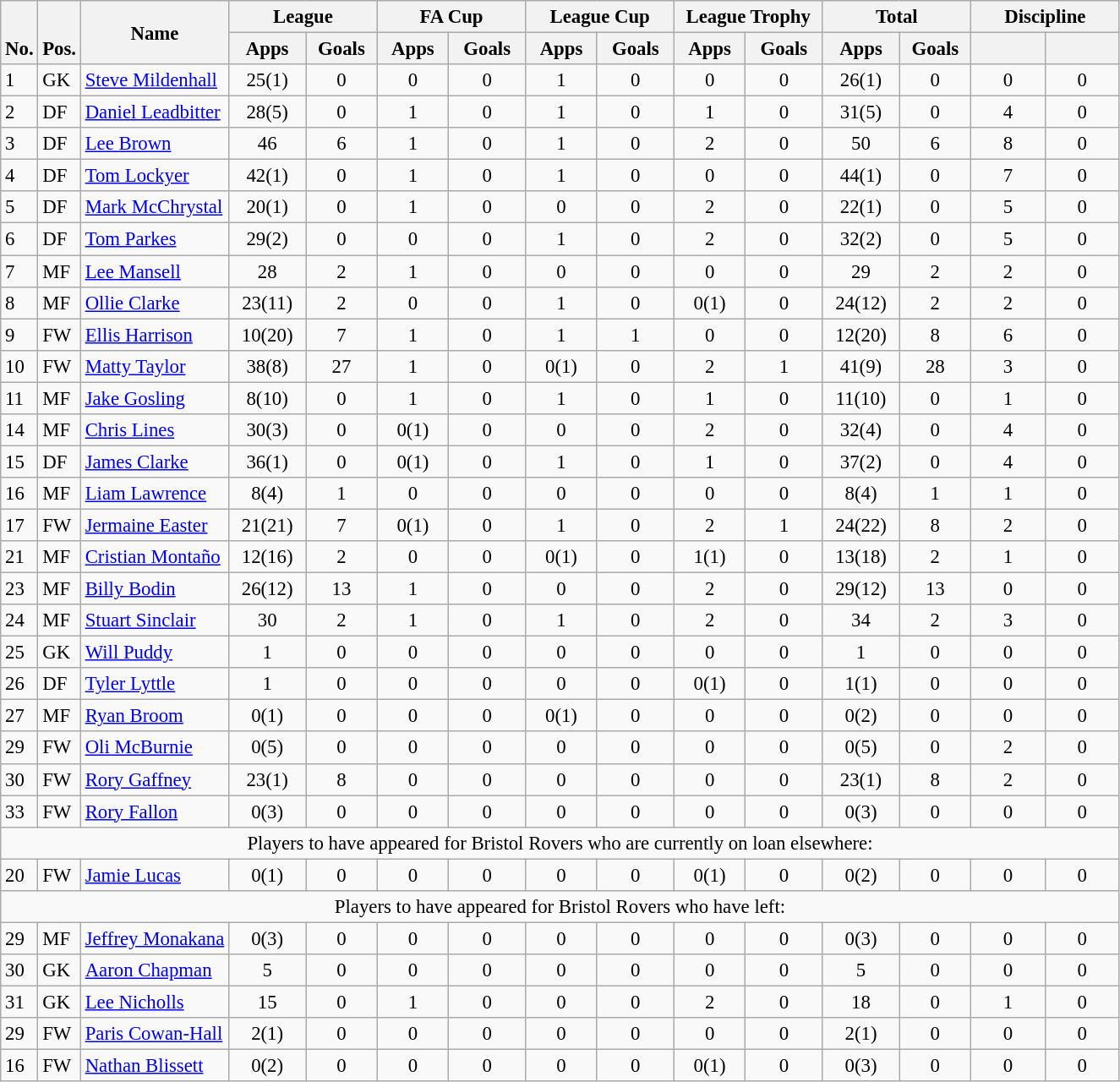<table class="wikitable" style="text-align:center; font-size:95%">
<tr>
<th rowspan="2" style="vertical-align:bottom;">No.</th>
<th rowspan="2" style="vertical-align:bottom;">Pos.</th>
<th rowspan="2">Name</th>
<th colspan="2" style="width:110px;">League</th>
<th colspan="2" style="width:110px;">FA Cup</th>
<th colspan="2" style="width:110px;">League Cup</th>
<th colspan="2" style="width:110px;">League Trophy</th>
<th colspan="2" style="width:110px;">Total</th>
<th colspan="2" style="width:110px;">Discipline</th>
</tr>
<tr>
<th>Apps</th>
<th>Goals</th>
<th>Apps</th>
<th>Goals</th>
<th>Apps</th>
<th>Goals</th>
<th>Apps</th>
<th>Goals</th>
<th>Apps</th>
<th>Goals</th>
<th></th>
<th></th>
</tr>
<tr>
<td align="left">1</td>
<td align="left">GK</td>
<td align="left"> <a href='#'>Steve Mildenhall</a></td>
<td>25(1)</td>
<td>0</td>
<td>0</td>
<td>0</td>
<td>1</td>
<td>0</td>
<td>0</td>
<td>0</td>
<td>26(1)</td>
<td>0</td>
<td>0</td>
<td>0</td>
</tr>
<tr>
<td align="left">2</td>
<td align="left">DF</td>
<td align="left"> <a href='#'>Daniel Leadbitter</a></td>
<td>28(5)</td>
<td>0</td>
<td>1</td>
<td>0</td>
<td>1</td>
<td>0</td>
<td>1</td>
<td>0</td>
<td>31(5)</td>
<td>0</td>
<td>4</td>
<td>0</td>
</tr>
<tr>
<td align="left">3</td>
<td align="left">DF</td>
<td align="left"> <a href='#'>Lee Brown</a></td>
<td>46</td>
<td>6</td>
<td>1</td>
<td>0</td>
<td>1</td>
<td>0</td>
<td>2</td>
<td>0</td>
<td>50</td>
<td>6</td>
<td>8</td>
<td>0</td>
</tr>
<tr>
<td align="left">4</td>
<td align="left">DF</td>
<td align="left"> <a href='#'>Tom Lockyer</a></td>
<td>42(1)</td>
<td>0</td>
<td>1</td>
<td>0</td>
<td>1</td>
<td>0</td>
<td>0</td>
<td>0</td>
<td>44(1)</td>
<td>0</td>
<td>7</td>
<td>0</td>
</tr>
<tr>
<td align="left">5</td>
<td align="left">DF</td>
<td align="left"> <a href='#'>Mark McChrystal</a></td>
<td>20(1)</td>
<td>0</td>
<td>1</td>
<td>0</td>
<td>0</td>
<td>0</td>
<td>2</td>
<td>0</td>
<td>22(1)</td>
<td>0</td>
<td>5</td>
<td>0</td>
</tr>
<tr>
<td align="left">6</td>
<td align="left">DF</td>
<td align="left"> <a href='#'>Tom Parkes</a></td>
<td>29(2)</td>
<td>0</td>
<td>0</td>
<td>0</td>
<td>1</td>
<td>0</td>
<td>2</td>
<td>0</td>
<td>32(2)</td>
<td>0</td>
<td>5</td>
<td>0</td>
</tr>
<tr>
<td align="left">7</td>
<td align="left">MF</td>
<td align="left"> <a href='#'>Lee Mansell</a></td>
<td>28</td>
<td>2</td>
<td>1</td>
<td>0</td>
<td>0</td>
<td>0</td>
<td>0</td>
<td>0</td>
<td>29</td>
<td>2</td>
<td>2</td>
<td>0</td>
</tr>
<tr>
<td align="left">8</td>
<td align="left">MF</td>
<td align="left"> <a href='#'>Ollie Clarke</a></td>
<td>23(11)</td>
<td>2</td>
<td>0</td>
<td>0</td>
<td>1</td>
<td>0</td>
<td>0(1)</td>
<td>0</td>
<td>24(12)</td>
<td>2</td>
<td>2</td>
<td>0</td>
</tr>
<tr>
<td align="left">9</td>
<td align="left">FW</td>
<td align="left"> <a href='#'>Ellis Harrison</a></td>
<td>10(20)</td>
<td>7</td>
<td>1</td>
<td>0</td>
<td>1</td>
<td>1</td>
<td>0</td>
<td>0</td>
<td>12(20)</td>
<td>8</td>
<td>6</td>
<td>0</td>
</tr>
<tr>
<td align="left">10</td>
<td align="left">FW</td>
<td align="left"> <a href='#'>Matty Taylor</a></td>
<td>38(8)</td>
<td>27</td>
<td>1</td>
<td>0</td>
<td>0(1)</td>
<td>0</td>
<td>2</td>
<td>1</td>
<td>41(9)</td>
<td>28</td>
<td>3</td>
<td>0</td>
</tr>
<tr>
<td align="left">11</td>
<td align="left">MF</td>
<td align="left"> <a href='#'>Jake Gosling</a></td>
<td>8(10)</td>
<td>0</td>
<td>1</td>
<td>0</td>
<td>1</td>
<td>0</td>
<td>1</td>
<td>0</td>
<td>11(10)</td>
<td>0</td>
<td>1</td>
<td>0</td>
</tr>
<tr>
<td align="left">14</td>
<td align="left">MF</td>
<td align="left"> <a href='#'>Chris Lines</a></td>
<td>30(3)</td>
<td>0</td>
<td>0(1)</td>
<td>0</td>
<td>0</td>
<td>0</td>
<td>2</td>
<td>0</td>
<td>32(4)</td>
<td>0</td>
<td>4</td>
<td>0</td>
</tr>
<tr>
<td align="left">15</td>
<td align="left">DF</td>
<td align="left"> <a href='#'>James Clarke</a></td>
<td>36(1)</td>
<td>0</td>
<td>0(1)</td>
<td>0</td>
<td>1</td>
<td>0</td>
<td>1</td>
<td>0</td>
<td>37(2)</td>
<td>0</td>
<td>4</td>
<td>0</td>
</tr>
<tr>
<td align="left">16</td>
<td align="left">MF</td>
<td align="left"> <a href='#'>Liam Lawrence</a></td>
<td>8(4)</td>
<td>1</td>
<td>0</td>
<td>0</td>
<td>0</td>
<td>0</td>
<td>0</td>
<td>0</td>
<td>8(4)</td>
<td>1</td>
<td>1</td>
<td>0</td>
</tr>
<tr>
<td align="left">17</td>
<td align="left">FW</td>
<td align="left"> <a href='#'>Jermaine Easter</a></td>
<td>21(21)</td>
<td>7</td>
<td>0(1)</td>
<td>0</td>
<td>1</td>
<td>0</td>
<td>2</td>
<td>1</td>
<td>24(22)</td>
<td>8</td>
<td>2</td>
<td>0</td>
</tr>
<tr>
<td align="left">21</td>
<td align="left">MF</td>
<td align="left"> <a href='#'>Cristian Montaño</a></td>
<td>12(16)</td>
<td>2</td>
<td>0</td>
<td>0</td>
<td>0(1)</td>
<td>0</td>
<td>1(1)</td>
<td>0</td>
<td>13(18)</td>
<td>2</td>
<td>1</td>
<td>0</td>
</tr>
<tr>
<td align="left">23</td>
<td align="left">MF</td>
<td align="left"> <a href='#'>Billy Bodin</a></td>
<td>26(12)</td>
<td>13</td>
<td>1</td>
<td>0</td>
<td>0</td>
<td>0</td>
<td>2</td>
<td>0</td>
<td>29(12)</td>
<td>13</td>
<td>0</td>
<td>0</td>
</tr>
<tr>
<td align="left">24</td>
<td align="left">MF</td>
<td align="left"> <a href='#'>Stuart Sinclair</a></td>
<td>30</td>
<td>2</td>
<td>1</td>
<td>0</td>
<td>1</td>
<td>0</td>
<td>2</td>
<td>0</td>
<td>34</td>
<td>2</td>
<td>3</td>
<td>0</td>
</tr>
<tr>
<td align="left">25</td>
<td align="left">GK</td>
<td align="left"> <a href='#'>Will Puddy</a></td>
<td>1</td>
<td>0</td>
<td>0</td>
<td>0</td>
<td>0</td>
<td>0</td>
<td>0</td>
<td>0</td>
<td>1</td>
<td>0</td>
<td>0</td>
<td>0</td>
</tr>
<tr>
<td align="left">26</td>
<td align="left">DF</td>
<td align="left"> <a href='#'>Tyler Lyttle</a></td>
<td>1</td>
<td>0</td>
<td>0</td>
<td>0</td>
<td>0</td>
<td>0</td>
<td>0(1)</td>
<td>0</td>
<td>1(1)</td>
<td>0</td>
<td>0</td>
<td>0</td>
</tr>
<tr>
<td align="left">27</td>
<td align="left">MF</td>
<td align="left"> <a href='#'>Ryan Broom</a></td>
<td>0(1)</td>
<td>0</td>
<td>0</td>
<td>0</td>
<td>0(1)</td>
<td>0</td>
<td>0</td>
<td>0</td>
<td>0(2)</td>
<td>0</td>
<td>0</td>
<td>0</td>
</tr>
<tr>
<td align="left">29</td>
<td align="left">FW</td>
<td align="left"> <a href='#'>Oli McBurnie</a></td>
<td>0(5)</td>
<td>0</td>
<td>0</td>
<td>0</td>
<td>0</td>
<td>0</td>
<td>0</td>
<td>0</td>
<td>0(5)</td>
<td>0</td>
<td>2</td>
<td>0</td>
</tr>
<tr>
<td align="left">30</td>
<td align="left">FW</td>
<td align="left"> <a href='#'>Rory Gaffney</a></td>
<td>23(1)</td>
<td>8</td>
<td>0</td>
<td>0</td>
<td>0</td>
<td>0</td>
<td>0</td>
<td>0</td>
<td>23(1)</td>
<td>8</td>
<td>2</td>
<td>0</td>
</tr>
<tr>
<td align="left">33</td>
<td align="left">FW</td>
<td align="left"> <a href='#'>Rory Fallon</a></td>
<td>0(3)</td>
<td>0</td>
<td>0</td>
<td>0</td>
<td>0</td>
<td>0</td>
<td>0</td>
<td>0</td>
<td>0(3)</td>
<td>0</td>
<td>0</td>
<td>0</td>
</tr>
<tr>
<td colspan="15">Players to have appeared for Bristol Rovers who are currently on loan elsewhere:</td>
</tr>
<tr>
<td align="left">20</td>
<td align="left">FW</td>
<td align="left"> <a href='#'>Jamie Lucas</a></td>
<td>0(1)</td>
<td>0</td>
<td>0</td>
<td>0</td>
<td>0</td>
<td>0</td>
<td>0(1)</td>
<td>0</td>
<td>0(2)</td>
<td>0</td>
<td>0</td>
<td>0</td>
</tr>
<tr>
<td colspan="15">Players to have appeared for Bristol Rovers who have left:</td>
</tr>
<tr>
<td align="left">29</td>
<td align="left">MF</td>
<td align="left"> <a href='#'>Jeffrey Monakana</a></td>
<td>0(3)</td>
<td>0</td>
<td>0</td>
<td>0</td>
<td>0</td>
<td>0</td>
<td>0</td>
<td>0</td>
<td>0(3)</td>
<td>0</td>
<td>0</td>
<td>0</td>
</tr>
<tr>
<td align="left">30</td>
<td align="left">GK</td>
<td align="left"> <a href='#'>Aaron Chapman</a></td>
<td>5</td>
<td>0</td>
<td>0</td>
<td>0</td>
<td>0</td>
<td>0</td>
<td>0</td>
<td>0</td>
<td>5</td>
<td>0</td>
<td>0</td>
<td>0</td>
</tr>
<tr>
<td align="left">31</td>
<td align="left">GK</td>
<td align="left"> <a href='#'>Lee Nicholls</a></td>
<td>15</td>
<td>0</td>
<td>1</td>
<td>0</td>
<td>0</td>
<td>0</td>
<td>2</td>
<td>0</td>
<td>18</td>
<td>0</td>
<td>1</td>
<td>0</td>
</tr>
<tr>
<td align="left">29</td>
<td align="left">FW</td>
<td align="left"> <a href='#'>Paris Cowan-Hall</a></td>
<td>2(1)</td>
<td>0</td>
<td>0</td>
<td>0</td>
<td>0</td>
<td>0</td>
<td>0</td>
<td>0</td>
<td>2(1)</td>
<td>0</td>
<td>0</td>
<td>0</td>
</tr>
<tr>
<td align="left">16</td>
<td align="left">FW</td>
<td align="left"> <a href='#'>Nathan Blissett</a></td>
<td>0(2)</td>
<td>0</td>
<td>0</td>
<td>0</td>
<td>0</td>
<td>0</td>
<td>0(1)</td>
<td>0</td>
<td>0(3)</td>
<td>0</td>
<td>0</td>
<td>0</td>
</tr>
</table>
